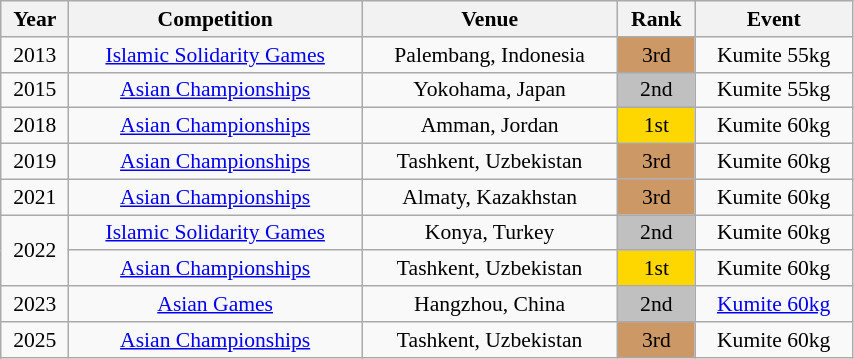<table class="wikitable sortable" width=45% style="font-size:90%; text-align:center;">
<tr>
<th>Year</th>
<th>Competition</th>
<th>Venue</th>
<th>Rank</th>
<th>Event</th>
</tr>
<tr>
<td>2013</td>
<td><a href='#'>Islamic Solidarity Games</a></td>
<td>Palembang, Indonesia</td>
<td bgcolor="cc9966">3rd</td>
<td>Kumite 55kg</td>
</tr>
<tr>
<td>2015</td>
<td><a href='#'>Asian Championships</a></td>
<td>Yokohama, Japan</td>
<td bgcolor="silver">2nd</td>
<td>Kumite 55kg</td>
</tr>
<tr>
<td>2018</td>
<td><a href='#'>Asian Championships</a></td>
<td>Amman, Jordan</td>
<td bgcolor="gold">1st</td>
<td>Kumite 60kg</td>
</tr>
<tr>
<td>2019</td>
<td><a href='#'>Asian Championships</a></td>
<td>Tashkent, Uzbekistan</td>
<td bgcolor="cc9966">3rd</td>
<td>Kumite 60kg</td>
</tr>
<tr>
<td>2021</td>
<td><a href='#'>Asian Championships</a></td>
<td>Almaty, Kazakhstan</td>
<td bgcolor="cc9966">3rd</td>
<td>Kumite 60kg</td>
</tr>
<tr>
<td rowspan=2>2022</td>
<td><a href='#'>Islamic Solidarity Games</a></td>
<td>Konya, Turkey</td>
<td bgcolor="silver">2nd</td>
<td>Kumite 60kg</td>
</tr>
<tr>
<td><a href='#'>Asian Championships</a></td>
<td>Tashkent, Uzbekistan</td>
<td bgcolor="gold">1st</td>
<td>Kumite 60kg</td>
</tr>
<tr>
<td>2023</td>
<td><a href='#'>Asian Games</a></td>
<td>Hangzhou, China</td>
<td bgcolor="silver">2nd</td>
<td><a href='#'>Kumite 60kg</a></td>
</tr>
<tr>
<td>2025</td>
<td><a href='#'>Asian Championships</a></td>
<td>Tashkent, Uzbekistan</td>
<td bgcolor="cc9966">3rd</td>
<td>Kumite 60kg</td>
</tr>
</table>
